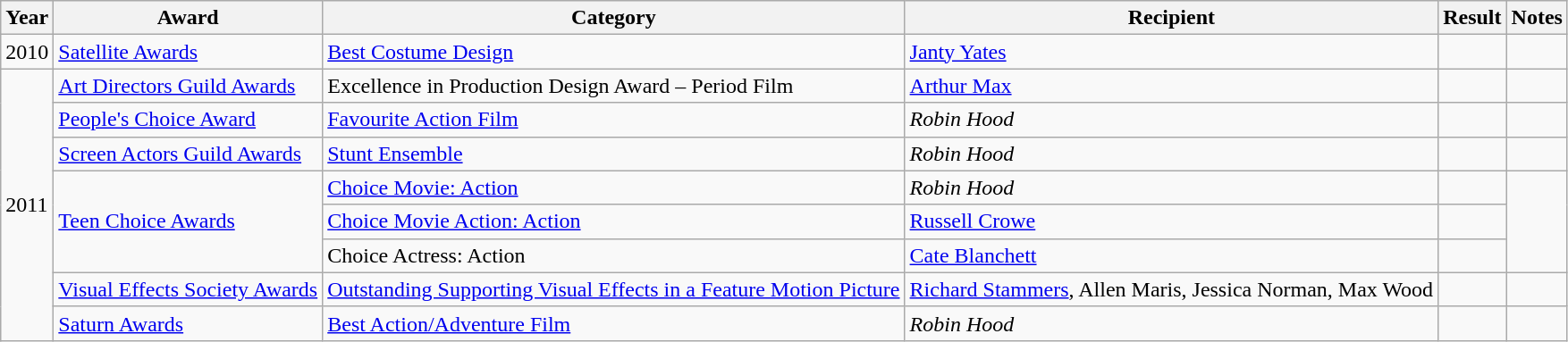<table class="wikitable">
<tr>
<th>Year</th>
<th>Award</th>
<th>Category</th>
<th>Recipient</th>
<th>Result</th>
<th>Notes</th>
</tr>
<tr>
<td>2010</td>
<td><a href='#'>Satellite Awards</a></td>
<td><a href='#'>Best Costume Design</a></td>
<td><a href='#'>Janty Yates</a></td>
<td></td>
<td></td>
</tr>
<tr>
<td rowspan="8">2011</td>
<td><a href='#'>Art Directors Guild Awards</a></td>
<td>Excellence in Production Design Award – Period Film</td>
<td><a href='#'>Arthur Max</a></td>
<td></td>
<td></td>
</tr>
<tr>
<td><a href='#'>People's Choice Award</a></td>
<td><a href='#'>Favourite Action Film</a></td>
<td><em>Robin Hood</em></td>
<td></td>
<td></td>
</tr>
<tr>
<td><a href='#'>Screen Actors Guild Awards</a></td>
<td><a href='#'>Stunt Ensemble</a></td>
<td><em>Robin Hood</em></td>
<td></td>
<td></td>
</tr>
<tr>
<td rowspan="3"><a href='#'>Teen Choice Awards</a></td>
<td><a href='#'>Choice Movie: Action</a></td>
<td><em>Robin Hood</em></td>
<td></td>
<td rowspan="3"></td>
</tr>
<tr>
<td><a href='#'>Choice Movie Action: Action</a></td>
<td><a href='#'>Russell Crowe</a></td>
<td></td>
</tr>
<tr>
<td>Choice Actress: Action</td>
<td><a href='#'>Cate Blanchett</a></td>
<td></td>
</tr>
<tr>
<td><a href='#'>Visual Effects Society Awards</a></td>
<td><a href='#'>Outstanding Supporting Visual Effects in a Feature Motion Picture</a></td>
<td><a href='#'>Richard Stammers</a>, Allen Maris, Jessica Norman, Max Wood</td>
<td></td>
<td></td>
</tr>
<tr>
<td><a href='#'>Saturn Awards</a></td>
<td><a href='#'>Best Action/Adventure Film</a></td>
<td><em>Robin Hood</em></td>
<td></td>
<td></td>
</tr>
</table>
